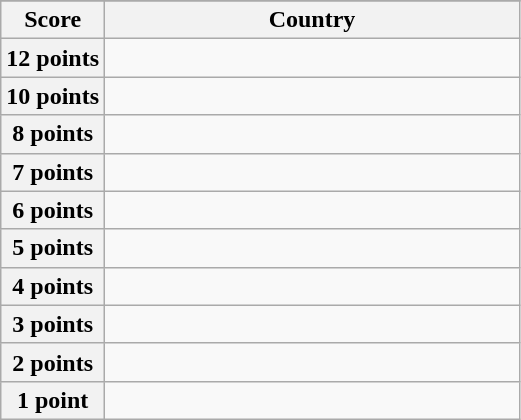<table class="wikitable">
<tr>
</tr>
<tr>
<th scope="col" width="20%">Score</th>
<th scope="col">Country</th>
</tr>
<tr>
<th scope="row">12 points</th>
<td></td>
</tr>
<tr>
<th scope="row">10 points</th>
<td></td>
</tr>
<tr>
<th scope="row">8 points</th>
<td></td>
</tr>
<tr>
<th scope="row">7 points</th>
<td></td>
</tr>
<tr>
<th scope="row">6 points</th>
<td></td>
</tr>
<tr>
<th scope="row">5 points</th>
<td></td>
</tr>
<tr>
<th scope="row">4 points</th>
<td></td>
</tr>
<tr>
<th scope="row">3 points</th>
<td></td>
</tr>
<tr>
<th scope="row">2 points</th>
<td></td>
</tr>
<tr>
<th scope="row">1 point</th>
<td></td>
</tr>
</table>
